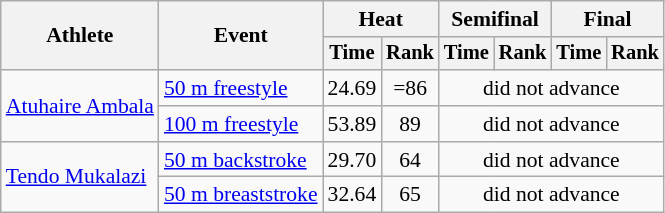<table class="wikitable" style="text-align:center; font-size:90%">
<tr>
<th rowspan="2">Athlete</th>
<th rowspan="2">Event</th>
<th colspan="2">Heat</th>
<th colspan="2">Semifinal</th>
<th colspan="2">Final</th>
</tr>
<tr style="font-size:95%">
<th>Time</th>
<th>Rank</th>
<th>Time</th>
<th>Rank</th>
<th>Time</th>
<th>Rank</th>
</tr>
<tr>
<td align=left rowspan=2><a href='#'>Atuhaire Ambala</a></td>
<td align=left><a href='#'>50 m freestyle</a></td>
<td>24.69</td>
<td>=86</td>
<td colspan=4>did not advance</td>
</tr>
<tr>
<td align=left><a href='#'>100 m freestyle</a></td>
<td>53.89</td>
<td>89</td>
<td colspan=4>did not advance</td>
</tr>
<tr>
<td align=left rowspan=2><a href='#'>Tendo Mukalazi</a></td>
<td align=left><a href='#'>50 m backstroke</a></td>
<td>29.70</td>
<td>64</td>
<td colspan=4>did not advance</td>
</tr>
<tr>
<td align=left><a href='#'>50 m breaststroke</a></td>
<td>32.64</td>
<td>65</td>
<td colspan=4>did not advance</td>
</tr>
</table>
